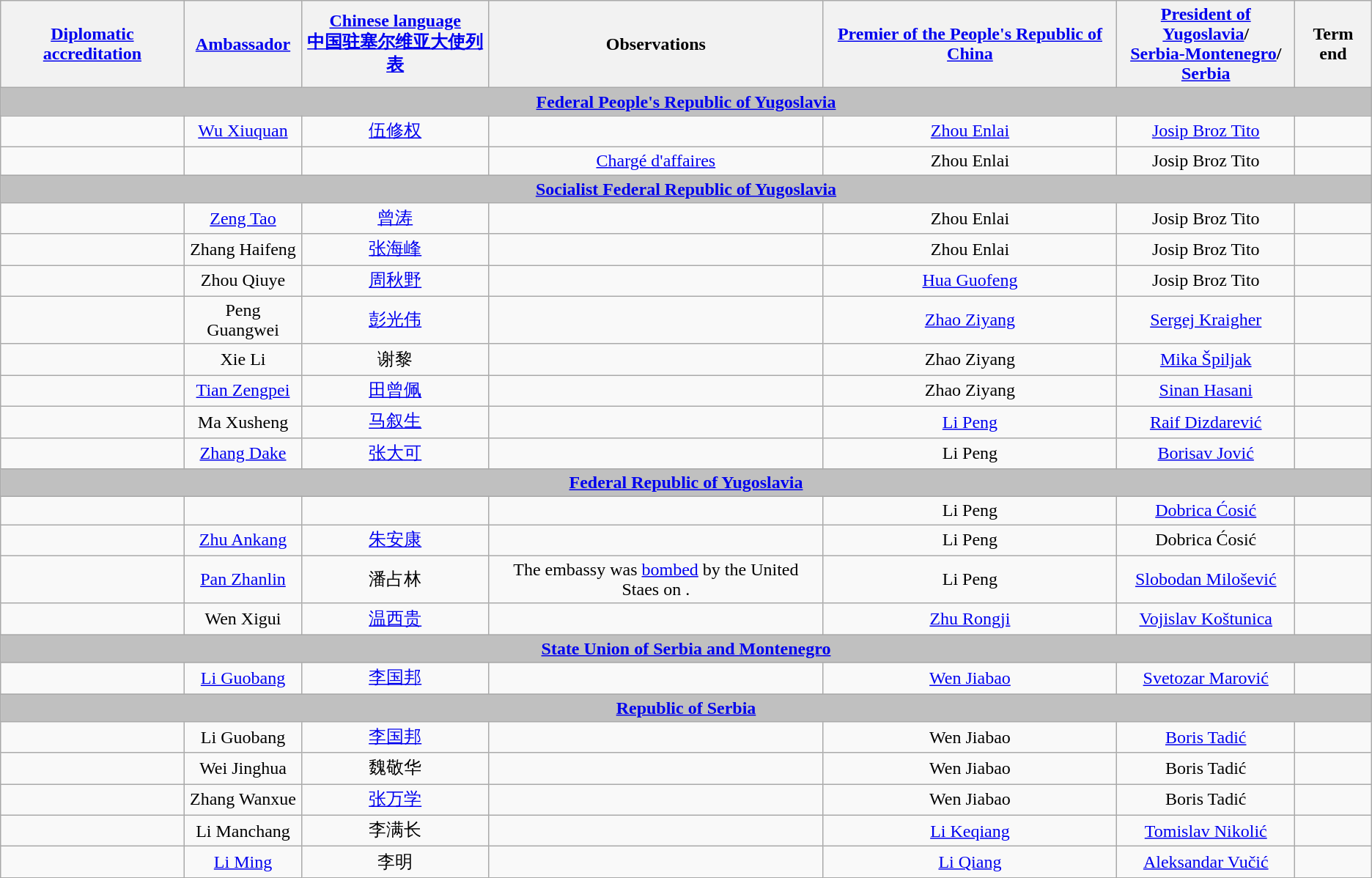<table class="wikitable sortable" style="text-align:center;">
<tr>
<th><a href='#'>Diplomatic accreditation</a></th>
<th><a href='#'>Ambassador</a></th>
<th><a href='#'>Chinese language</a><br><a href='#'>中国驻塞尔维亚大使列表</a></th>
<th>Observations</th>
<th><a href='#'>Premier of the People's Republic of China</a></th>
<th><a href='#'>President of Yugoslavia</a>/<br><a href='#'>Serbia-Montenegro</a>/<br><a href='#'>Serbia</a></th>
<th>Term end</th>
</tr>
<tr>
<td colspan="7" style="background: silver;"><strong><a href='#'>Federal People's Republic of Yugoslavia</a></strong></td>
</tr>
<tr>
<td></td>
<td><a href='#'>Wu Xiuquan</a></td>
<td><a href='#'>伍修权</a></td>
<td></td>
<td><a href='#'>Zhou Enlai</a></td>
<td><a href='#'>Josip Broz Tito</a></td>
<td></td>
</tr>
<tr>
<td></td>
<td></td>
<td></td>
<td><a href='#'>Chargé d'affaires</a></td>
<td>Zhou Enlai</td>
<td>Josip Broz Tito</td>
<td></td>
</tr>
<tr>
<td colspan="7" style="background: silver;"><strong><a href='#'>Socialist Federal Republic of Yugoslavia</a></strong></td>
</tr>
<tr>
<td></td>
<td><a href='#'>Zeng Tao</a></td>
<td><a href='#'>曾涛</a></td>
<td></td>
<td>Zhou Enlai</td>
<td>Josip Broz Tito</td>
<td></td>
</tr>
<tr>
<td></td>
<td>Zhang Haifeng</td>
<td><a href='#'>张海峰</a></td>
<td></td>
<td>Zhou Enlai</td>
<td>Josip Broz Tito</td>
<td></td>
</tr>
<tr>
<td></td>
<td>Zhou Qiuye</td>
<td><a href='#'>周秋野</a></td>
<td></td>
<td><a href='#'>Hua Guofeng</a></td>
<td>Josip Broz Tito</td>
<td></td>
</tr>
<tr>
<td></td>
<td>Peng Guangwei</td>
<td><a href='#'>彭光伟</a></td>
<td></td>
<td><a href='#'>Zhao Ziyang</a></td>
<td><a href='#'>Sergej Kraigher</a></td>
<td></td>
</tr>
<tr>
<td></td>
<td>Xie Li</td>
<td>谢黎</td>
<td></td>
<td>Zhao Ziyang</td>
<td><a href='#'>Mika Špiljak</a></td>
<td></td>
</tr>
<tr>
<td></td>
<td><a href='#'>Tian Zengpei</a></td>
<td><a href='#'>田曾佩</a></td>
<td></td>
<td>Zhao Ziyang</td>
<td><a href='#'>Sinan Hasani</a></td>
<td></td>
</tr>
<tr>
<td></td>
<td>Ma Xusheng</td>
<td><a href='#'>马叙生</a></td>
<td></td>
<td><a href='#'>Li Peng</a></td>
<td><a href='#'>Raif Dizdarević</a></td>
<td></td>
</tr>
<tr>
<td></td>
<td><a href='#'>Zhang Dake</a></td>
<td><a href='#'>张大可</a></td>
<td></td>
<td>Li Peng</td>
<td><a href='#'>Borisav Jović</a></td>
<td></td>
</tr>
<tr>
<td colspan="7" style="background: silver;"><strong><a href='#'>Federal Republic of Yugoslavia</a></strong></td>
</tr>
<tr>
<td></td>
<td></td>
<td></td>
<td></td>
<td>Li Peng</td>
<td><a href='#'>Dobrica Ćosić</a></td>
<td></td>
</tr>
<tr>
<td></td>
<td><a href='#'>Zhu Ankang</a></td>
<td><a href='#'>朱安康</a></td>
<td></td>
<td>Li Peng</td>
<td>Dobrica Ćosić</td>
<td></td>
</tr>
<tr>
<td></td>
<td><a href='#'>Pan Zhanlin</a></td>
<td>潘占林</td>
<td>The embassy was <a href='#'>bombed</a> by the United Staes on .</td>
<td>Li Peng</td>
<td><a href='#'>Slobodan Milošević</a></td>
<td></td>
</tr>
<tr>
<td></td>
<td>Wen Xigui</td>
<td><a href='#'>温西贵</a></td>
<td></td>
<td><a href='#'>Zhu Rongji</a></td>
<td><a href='#'>Vojislav Koštunica</a></td>
<td></td>
</tr>
<tr>
<td colspan="7" style="background: silver;"><strong><a href='#'>State Union of Serbia and Montenegro</a></strong></td>
</tr>
<tr>
<td></td>
<td><a href='#'>Li Guobang</a></td>
<td><a href='#'>李国邦</a></td>
<td></td>
<td><a href='#'>Wen Jiabao</a></td>
<td><a href='#'>Svetozar Marović</a></td>
<td></td>
</tr>
<tr>
<td colspan="7" style="background: silver;"><strong><a href='#'>Republic of Serbia</a></strong></td>
</tr>
<tr>
<td></td>
<td>Li Guobang</td>
<td><a href='#'>李国邦</a></td>
<td></td>
<td>Wen Jiabao</td>
<td><a href='#'>Boris Tadić</a></td>
<td></td>
</tr>
<tr>
<td></td>
<td>Wei Jinghua</td>
<td>魏敬华</td>
<td></td>
<td>Wen Jiabao</td>
<td>Boris Tadić</td>
<td></td>
</tr>
<tr>
<td></td>
<td>Zhang Wanxue</td>
<td><a href='#'>张万学</a></td>
<td></td>
<td>Wen Jiabao</td>
<td>Boris Tadić</td>
<td></td>
</tr>
<tr>
<td></td>
<td>Li Manchang</td>
<td>李满长</td>
<td></td>
<td><a href='#'>Li Keqiang</a></td>
<td><a href='#'>Tomislav Nikolić</a></td>
<td></td>
</tr>
<tr>
<td></td>
<td><a href='#'>Li Ming</a></td>
<td>李明</td>
<td></td>
<td><a href='#'>Li Qiang</a></td>
<td><a href='#'>Aleksandar Vučić</a></td>
<td></td>
</tr>
</table>
